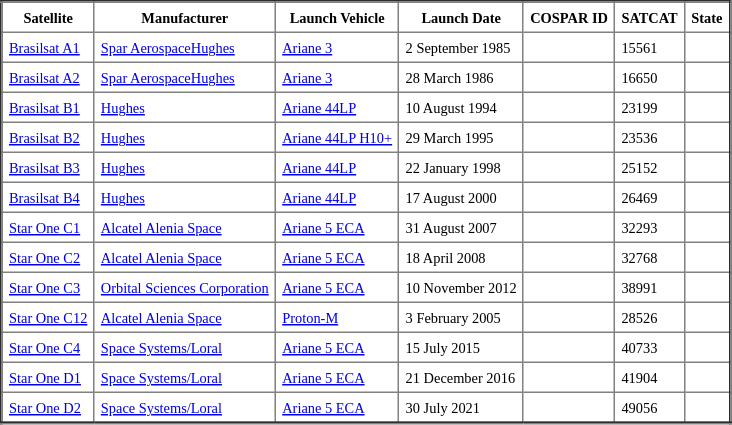<table border = " 2 " cellpadding = " 4 " cellspacing = " 0 " style = " margin: 1em 1em 1em 0 ; border: 1px solid # aaa ; border-collapse : collapse ; font-size : 60% ; ">
<tr>
<th>Satellite</th>
<th>Manufacturer</th>
<th>Launch Vehicle</th>
<th>Launch Date</th>
<th>COSPAR ID</th>
<th>SATCAT</th>
<th>State</th>
</tr>
<tr>
<td><a href='#'>Brasilsat A1</a></td>
<td><a href='#'>Spar Aerospace</a><a href='#'>Hughes</a></td>
<td><a href='#'>Ariane 3</a></td>
<td>2 September 1985</td>
<td></td>
<td>15561</td>
<td></td>
</tr>
<tr>
<td><a href='#'>Brasilsat A2</a></td>
<td><a href='#'>Spar Aerospace</a><a href='#'>Hughes</a></td>
<td><a href='#'>Ariane 3</a></td>
<td>28 March 1986</td>
<td></td>
<td>16650</td>
<td></td>
</tr>
<tr>
<td><a href='#'>Brasilsat B1</a></td>
<td><a href='#'>Hughes</a></td>
<td><a href='#'>Ariane 44LP</a></td>
<td>10 August 1994</td>
<td></td>
<td>23199</td>
<td></td>
</tr>
<tr>
<td><a href='#'>Brasilsat B2</a></td>
<td><a href='#'>Hughes</a></td>
<td><a href='#'>Ariane 44LP H10+</a></td>
<td>29 March 1995</td>
<td></td>
<td>23536</td>
<td></td>
</tr>
<tr>
<td><a href='#'>Brasilsat B3</a></td>
<td><a href='#'>Hughes</a></td>
<td><a href='#'>Ariane 44LP</a></td>
<td>22 January 1998</td>
<td></td>
<td>25152</td>
<td></td>
</tr>
<tr>
<td><a href='#'>Brasilsat B4</a></td>
<td><a href='#'>Hughes</a></td>
<td><a href='#'>Ariane 44LP</a></td>
<td>17 August 2000</td>
<td></td>
<td>26469</td>
<td></td>
</tr>
<tr>
<td><a href='#'>Star One C1</a></td>
<td><a href='#'>Alcatel Alenia Space</a></td>
<td><a href='#'>Ariane 5 ECA</a></td>
<td>31 August 2007</td>
<td></td>
<td>32293</td>
<td></td>
</tr>
<tr>
<td><a href='#'>Star One C2</a></td>
<td><a href='#'>Alcatel Alenia Space</a></td>
<td><a href='#'>Ariane 5 ECA</a></td>
<td>18 April 2008</td>
<td></td>
<td>32768</td>
<td></td>
</tr>
<tr>
<td><a href='#'>Star One C3</a></td>
<td><a href='#'>Orbital Sciences Corporation</a></td>
<td><a href='#'>Ariane 5 ECA</a></td>
<td>10 November 2012</td>
<td></td>
<td>38991</td>
<td></td>
</tr>
<tr>
<td><a href='#'>Star One C12</a></td>
<td><a href='#'>Alcatel Alenia Space</a></td>
<td><a href='#'>Proton-M</a></td>
<td>3 February 2005</td>
<td></td>
<td>28526</td>
<td></td>
</tr>
<tr>
<td><a href='#'>Star One C4</a></td>
<td><a href='#'>Space Systems/Loral</a></td>
<td><a href='#'>Ariane 5 ECA</a></td>
<td>15 July 2015</td>
<td></td>
<td>40733</td>
<td></td>
</tr>
<tr>
<td><a href='#'>Star One D1</a></td>
<td><a href='#'>Space Systems/Loral</a></td>
<td><a href='#'>Ariane 5 ECA</a></td>
<td>21 December 2016</td>
<td></td>
<td>41904</td>
<td></td>
</tr>
<tr>
<td><a href='#'>Star One D2</a></td>
<td><a href='#'>Space Systems/Loral</a></td>
<td><a href='#'>Ariane 5 ECA</a></td>
<td>30 July 2021</td>
<td></td>
<td>49056</td>
<td></td>
</tr>
<tr>
</tr>
</table>
